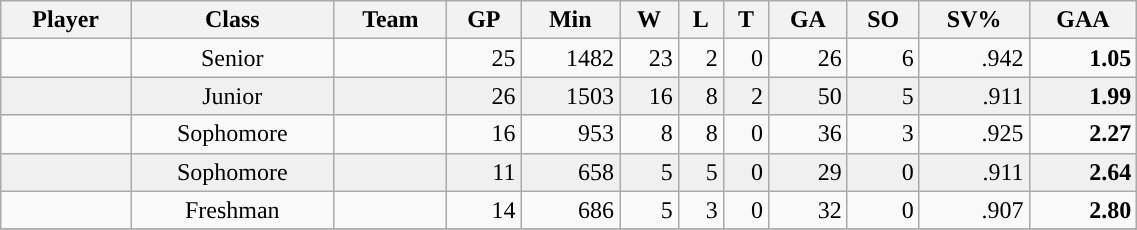<table class="wikitable sortable" style="text-align: center; "width=60%">
<tr>
<th>Player</th>
<th>Class</th>
<th>Team</th>
<th>GP</th>
<th>Min</th>
<th>W</th>
<th>L</th>
<th>T</th>
<th>GA</th>
<th>SO</th>
<th>SV%</th>
<th>GAA</th>
</tr>
<tr>
<td align=left></td>
<td>Senior</td>
<td><strong><a href='#'></a></strong></td>
<td align=right>25</td>
<td align=right>1482</td>
<td align=right>23</td>
<td align=right>2</td>
<td align=right>0</td>
<td align=right>26</td>
<td align=right>6</td>
<td align=right>.942</td>
<td align=right><strong>1.05</strong></td>
</tr>
<tr bgcolor=f0f0f0>
<td align=left></td>
<td>Junior</td>
<td><strong><a href='#'></a></strong></td>
<td align=right>26</td>
<td align=right>1503</td>
<td align=right>16</td>
<td align=right>8</td>
<td align=right>2</td>
<td align=right>50</td>
<td align=right>5</td>
<td align=right>.911</td>
<td align=right><strong>1.99</strong></td>
</tr>
<tr>
<td align=left></td>
<td>Sophomore</td>
<td><strong><a href='#'></a></strong></td>
<td align=right>16</td>
<td align=right>953</td>
<td align=right>8</td>
<td align=right>8</td>
<td align=right>0</td>
<td align=right>36</td>
<td align=right>3</td>
<td align=right>.925</td>
<td align=right><strong>2.27</strong></td>
</tr>
<tr bgcolor=f0f0f0>
<td align=left></td>
<td>Sophomore</td>
<td><strong><a href='#'></a></strong></td>
<td align=right>11</td>
<td align=right>658</td>
<td align=right>5</td>
<td align=right>5</td>
<td align=right>0</td>
<td align=right>29</td>
<td align=right>0</td>
<td align=right>.911</td>
<td align=right><strong>2.64</strong></td>
</tr>
<tr>
<td align=left></td>
<td>Freshman</td>
<td><strong><a href='#'></a></strong></td>
<td align=right>14</td>
<td align=right>686</td>
<td align=right>5</td>
<td align=right>3</td>
<td align=right>0</td>
<td align=right>32</td>
<td align=right>0</td>
<td align=right>.907</td>
<td align=right><strong>2.80</strong></td>
</tr>
<tr>
</tr>
</table>
